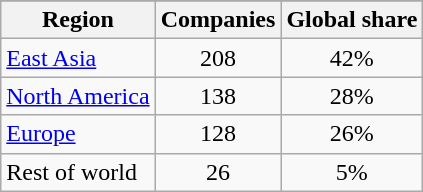<table class="wikitable sortable plainrowheaders" style="text-align: center">
<tr>
</tr>
<tr>
<th scope="col">Region</th>
<th scope="col">Companies</th>
<th>Global share</th>
</tr>
<tr>
<td style="text-align: left;"><a href='#'>East Asia</a></td>
<td>208</td>
<td>42%</td>
</tr>
<tr>
<td style="text-align: left;"><a href='#'>North America</a></td>
<td>138</td>
<td>28%</td>
</tr>
<tr>
<td style="text-align: left;"><a href='#'>Europe</a></td>
<td>128</td>
<td>26%</td>
</tr>
<tr>
<td style="text-align: left;">Rest of world</td>
<td>26</td>
<td>5%</td>
</tr>
</table>
